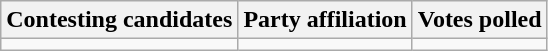<table class="wikitable sortable">
<tr>
<th>Contesting candidates</th>
<th>Party affiliation</th>
<th>Votes polled</th>
</tr>
<tr>
<td></td>
<td></td>
<td></td>
</tr>
</table>
